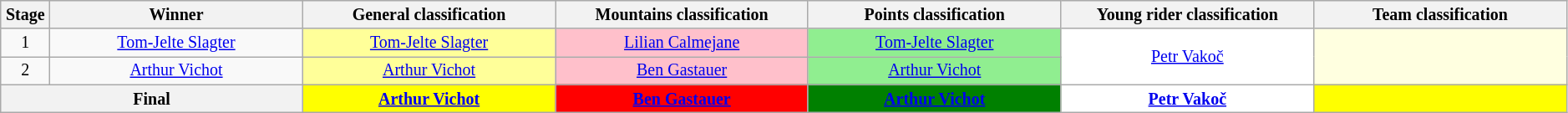<table class="wikitable" style="text-align: center; font-size:smaller;">
<tr style="background:#efefef;">
<th style="width:2%;">Stage</th>
<th style="width:15%">Winner</th>
<th style="width:15%">General classification<br></th>
<th style="width:15%">Mountains classification<br></th>
<th style="width:15%">Points classification<br></th>
<th style="width:15%">Young rider classification<br></th>
<th style="width:15%">Team classification</th>
</tr>
<tr>
<td>1</td>
<td><a href='#'>Tom-Jelte Slagter</a></td>
<td style="background:#FFFF99;"><a href='#'>Tom-Jelte Slagter</a></td>
<td style="background:pink;"><a href='#'>Lilian Calmejane</a></td>
<td style="background:lightgreen;"><a href='#'>Tom-Jelte Slagter</a></td>
<td style="background:white;" rowspan=2><a href='#'>Petr Vakoč</a></td>
<td style="background:lightyellow;" rowspan=2></td>
</tr>
<tr>
<td>2</td>
<td><a href='#'>Arthur Vichot</a></td>
<td style="background:#FFFF99;"><a href='#'>Arthur Vichot</a></td>
<td style="background:pink;"><a href='#'>Ben Gastauer</a></td>
<td style="background:lightgreen;"><a href='#'>Arthur Vichot</a></td>
</tr>
<tr>
<th scope=row colspan=2>Final</th>
<th style="background:yellow;"><a href='#'>Arthur Vichot</a></th>
<th style="background:red;"><a href='#'>Ben Gastauer</a></th>
<th style="background:green;"><a href='#'>Arthur Vichot</a></th>
<th style="background:white;"><a href='#'>Petr Vakoč</a></th>
<th style="background:yellow;"></th>
</tr>
</table>
